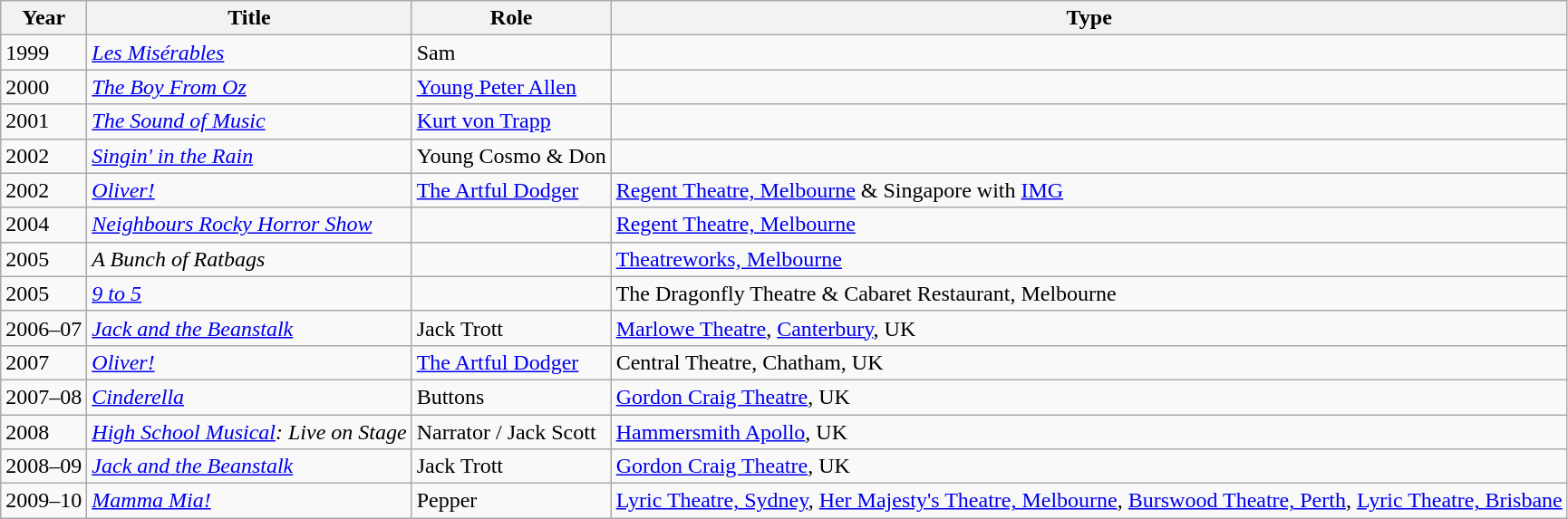<table class="wikitable">
<tr>
<th>Year</th>
<th>Title</th>
<th>Role</th>
<th>Type</th>
</tr>
<tr>
<td>1999</td>
<td><em><a href='#'>Les Misérables</a></em></td>
<td>Sam</td>
<td></td>
</tr>
<tr>
<td>2000</td>
<td><em><a href='#'>The Boy From Oz</a></em></td>
<td><a href='#'>Young Peter Allen</a></td>
<td></td>
</tr>
<tr>
<td>2001</td>
<td><em><a href='#'>The Sound of Music</a></em></td>
<td><a href='#'>Kurt von Trapp</a></td>
<td></td>
</tr>
<tr>
<td>2002</td>
<td><em><a href='#'>Singin' in the Rain</a></em></td>
<td>Young Cosmo & Don</td>
<td></td>
</tr>
<tr>
<td>2002</td>
<td><em><a href='#'>Oliver!</a></em></td>
<td><a href='#'>The Artful Dodger</a></td>
<td><a href='#'>Regent Theatre, Melbourne</a> & Singapore with <a href='#'>IMG</a></td>
</tr>
<tr>
<td>2004</td>
<td><em><a href='#'>Neighbours Rocky Horror Show</a></em></td>
<td></td>
<td><a href='#'>Regent Theatre, Melbourne</a></td>
</tr>
<tr>
<td>2005</td>
<td><em>A Bunch of Ratbags</em></td>
<td></td>
<td><a href='#'>Theatreworks, Melbourne</a></td>
</tr>
<tr>
<td>2005</td>
<td><em><a href='#'>9 to 5</a></em></td>
<td></td>
<td>The Dragonfly Theatre & Cabaret Restaurant, Melbourne</td>
</tr>
<tr>
<td>2006–07</td>
<td><em><a href='#'>Jack and the Beanstalk</a></em></td>
<td>Jack Trott</td>
<td><a href='#'>Marlowe Theatre</a>, <a href='#'>Canterbury</a>, UK</td>
</tr>
<tr>
<td>2007</td>
<td><em><a href='#'>Oliver!</a></em></td>
<td><a href='#'>The Artful Dodger</a></td>
<td>Central Theatre, Chatham, UK</td>
</tr>
<tr>
<td>2007–08</td>
<td><em><a href='#'>Cinderella</a></em></td>
<td>Buttons</td>
<td><a href='#'>Gordon Craig Theatre</a>, UK</td>
</tr>
<tr>
<td>2008</td>
<td><em><a href='#'>High School Musical</a>: Live on Stage</em></td>
<td>Narrator / Jack Scott</td>
<td><a href='#'>Hammersmith Apollo</a>, UK</td>
</tr>
<tr>
<td>2008–09</td>
<td><em><a href='#'>Jack and the Beanstalk</a></em></td>
<td>Jack Trott</td>
<td><a href='#'>Gordon Craig Theatre</a>, UK</td>
</tr>
<tr>
<td>2009–10</td>
<td><em><a href='#'>Mamma Mia!</a></em></td>
<td>Pepper</td>
<td><a href='#'>Lyric Theatre, Sydney</a>, <a href='#'>Her Majesty's Theatre, Melbourne</a>, <a href='#'>Burswood Theatre, Perth</a>, <a href='#'>Lyric Theatre, Brisbane</a></td>
</tr>
</table>
